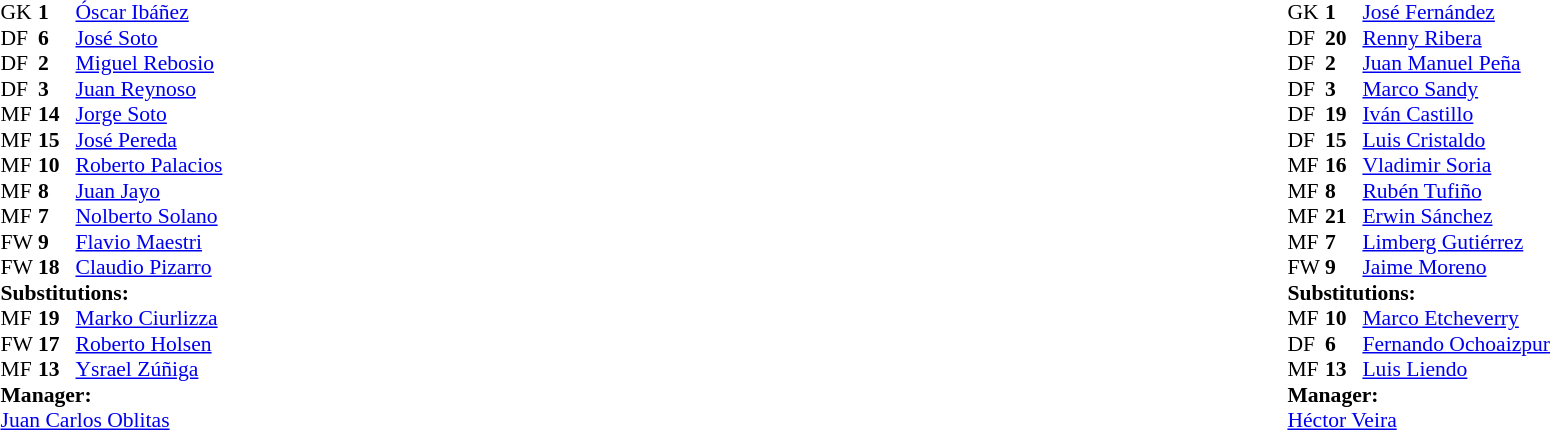<table width="100%">
<tr>
<td valign="top" width="50%"><br><table style="font-size: 90%" cellspacing="0" cellpadding="0">
<tr>
<th width=25></th>
<th width=25></th>
</tr>
<tr>
<td>GK</td>
<td><strong>1</strong></td>
<td><a href='#'>Óscar Ibáñez</a></td>
</tr>
<tr>
<td>DF</td>
<td><strong>6</strong></td>
<td><a href='#'>José Soto</a></td>
</tr>
<tr>
<td>DF</td>
<td><strong>2</strong></td>
<td><a href='#'>Miguel Rebosio</a></td>
</tr>
<tr>
<td>DF</td>
<td><strong>3</strong></td>
<td><a href='#'>Juan Reynoso</a></td>
</tr>
<tr>
<td>MF</td>
<td><strong>14</strong></td>
<td><a href='#'>Jorge Soto</a></td>
</tr>
<tr>
<td>MF</td>
<td><strong>15</strong></td>
<td><a href='#'>José Pereda</a></td>
</tr>
<tr>
<td>MF</td>
<td><strong>10</strong></td>
<td><a href='#'>Roberto Palacios</a></td>
</tr>
<tr>
<td>MF</td>
<td><strong>8</strong></td>
<td><a href='#'>Juan Jayo</a></td>
</tr>
<tr>
<td>MF</td>
<td><strong>7</strong></td>
<td><a href='#'>Nolberto Solano</a></td>
<td></td>
<td></td>
</tr>
<tr>
<td>FW</td>
<td><strong>9</strong></td>
<td><a href='#'>Flavio Maestri</a></td>
<td></td>
<td></td>
</tr>
<tr>
<td>FW</td>
<td><strong>18</strong></td>
<td><a href='#'>Claudio Pizarro</a></td>
<td></td>
<td></td>
</tr>
<tr>
<td colspan=3><strong>Substitutions:</strong></td>
</tr>
<tr>
<td>MF</td>
<td><strong>19</strong></td>
<td><a href='#'>Marko Ciurlizza</a></td>
<td></td>
<td></td>
</tr>
<tr>
<td>FW</td>
<td><strong>17</strong></td>
<td><a href='#'>Roberto Holsen</a></td>
<td></td>
<td></td>
</tr>
<tr>
<td>MF</td>
<td><strong>13</strong></td>
<td><a href='#'>Ysrael Zúñiga</a></td>
<td></td>
<td></td>
</tr>
<tr>
<td colspan=3><strong>Manager:</strong></td>
</tr>
<tr>
<td colspan=3><a href='#'>Juan Carlos Oblitas</a></td>
</tr>
</table>
</td>
<td valign="top"></td>
<td valign="top" width="50%"><br><table style="font-size: 90%" cellspacing="0" cellpadding="0" align="center">
<tr>
<th width=25></th>
<th width=25></th>
</tr>
<tr>
<td>GK</td>
<td><strong>1</strong></td>
<td><a href='#'>José Fernández</a></td>
</tr>
<tr>
<td>DF</td>
<td><strong>20</strong></td>
<td><a href='#'>Renny Ribera</a></td>
</tr>
<tr>
<td>DF</td>
<td><strong>2</strong></td>
<td><a href='#'>Juan Manuel Peña</a></td>
</tr>
<tr>
<td>DF</td>
<td><strong>3</strong></td>
<td><a href='#'>Marco Sandy</a></td>
<td></td>
</tr>
<tr>
<td>DF</td>
<td><strong>19</strong></td>
<td><a href='#'>Iván Castillo</a></td>
</tr>
<tr>
<td>DF</td>
<td><strong>15</strong></td>
<td><a href='#'>Luis Cristaldo</a></td>
<td></td>
<td></td>
</tr>
<tr>
<td>MF</td>
<td><strong>16</strong></td>
<td><a href='#'>Vladimir Soria</a></td>
<td></td>
</tr>
<tr>
<td>MF</td>
<td><strong>8</strong></td>
<td><a href='#'>Rubén Tufiño</a></td>
<td></td>
</tr>
<tr>
<td>MF</td>
<td><strong>21</strong></td>
<td><a href='#'>Erwin Sánchez</a></td>
<td></td>
<td></td>
</tr>
<tr>
<td>MF</td>
<td><strong>7</strong></td>
<td><a href='#'>Limberg Gutiérrez</a></td>
<td></td>
<td></td>
</tr>
<tr>
<td>FW</td>
<td><strong>9</strong></td>
<td><a href='#'>Jaime Moreno</a></td>
</tr>
<tr>
<td colspan=3><strong>Substitutions:</strong></td>
</tr>
<tr>
<td>MF</td>
<td><strong>10</strong></td>
<td><a href='#'>Marco Etcheverry</a></td>
<td></td>
<td></td>
</tr>
<tr>
<td>DF</td>
<td><strong>6</strong></td>
<td><a href='#'>Fernando Ochoaizpur</a></td>
<td></td>
<td></td>
</tr>
<tr>
<td>MF</td>
<td><strong>13</strong></td>
<td><a href='#'>Luis Liendo</a></td>
<td></td>
<td></td>
</tr>
<tr>
<td colspan=3><strong>Manager:</strong></td>
</tr>
<tr>
<td colspan=3> <a href='#'>Héctor Veira</a></td>
</tr>
</table>
</td>
</tr>
</table>
